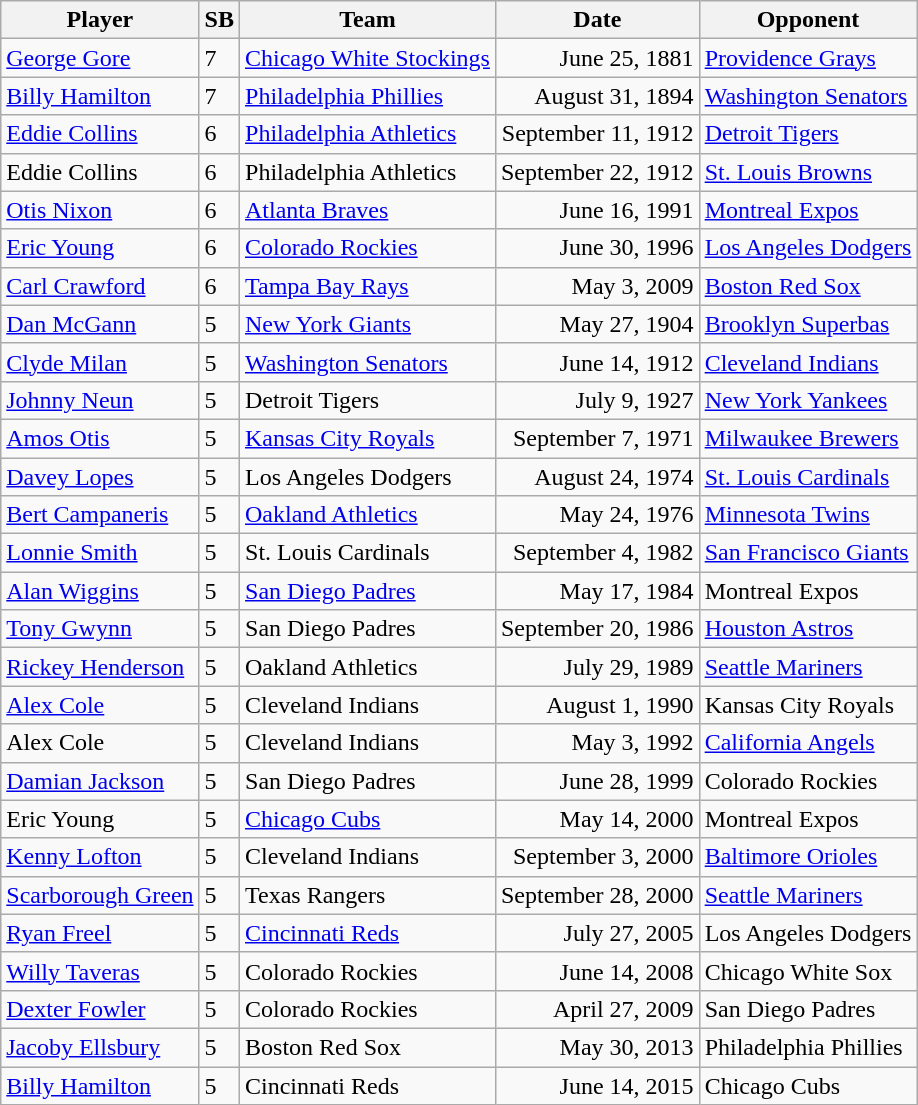<table class="wikitable">
<tr>
<th>Player</th>
<th>SB</th>
<th>Team</th>
<th>Date</th>
<th>Opponent</th>
</tr>
<tr>
<td><a href='#'>George Gore</a></td>
<td>7</td>
<td><a href='#'>Chicago White Stockings</a></td>
<td align=right>June 25, 1881</td>
<td><a href='#'>Providence Grays</a></td>
</tr>
<tr>
<td><a href='#'>Billy Hamilton</a></td>
<td>7</td>
<td><a href='#'>Philadelphia Phillies</a></td>
<td align=right>August 31, 1894</td>
<td><a href='#'>Washington Senators</a></td>
</tr>
<tr>
<td><a href='#'>Eddie Collins</a></td>
<td>6</td>
<td><a href='#'>Philadelphia Athletics</a></td>
<td align=right>September 11, 1912</td>
<td><a href='#'>Detroit Tigers</a></td>
</tr>
<tr>
<td>Eddie Collins</td>
<td>6</td>
<td>Philadelphia Athletics</td>
<td align=right>September 22, 1912</td>
<td><a href='#'>St. Louis Browns</a></td>
</tr>
<tr>
<td><a href='#'>Otis Nixon</a></td>
<td>6</td>
<td><a href='#'>Atlanta Braves</a></td>
<td align=right>June 16, 1991</td>
<td><a href='#'>Montreal Expos</a></td>
</tr>
<tr>
<td><a href='#'>Eric Young</a></td>
<td>6</td>
<td><a href='#'>Colorado Rockies</a></td>
<td align=right>June 30, 1996</td>
<td><a href='#'>Los Angeles Dodgers</a></td>
</tr>
<tr>
<td><a href='#'>Carl Crawford</a></td>
<td>6</td>
<td><a href='#'>Tampa Bay Rays</a></td>
<td align=right>May 3, 2009</td>
<td><a href='#'>Boston Red Sox</a></td>
</tr>
<tr>
<td><a href='#'>Dan McGann</a></td>
<td>5</td>
<td><a href='#'>New York Giants</a></td>
<td align=right>May 27, 1904</td>
<td><a href='#'>Brooklyn Superbas</a></td>
</tr>
<tr>
<td><a href='#'>Clyde Milan</a></td>
<td>5</td>
<td><a href='#'>Washington Senators</a></td>
<td align=right>June 14, 1912</td>
<td><a href='#'>Cleveland Indians</a></td>
</tr>
<tr>
<td><a href='#'>Johnny Neun</a></td>
<td>5</td>
<td>Detroit Tigers</td>
<td align=right>July 9, 1927</td>
<td><a href='#'>New York Yankees</a></td>
</tr>
<tr>
<td><a href='#'>Amos Otis</a></td>
<td>5</td>
<td><a href='#'>Kansas City Royals</a></td>
<td align=right>September 7, 1971</td>
<td><a href='#'>Milwaukee Brewers</a></td>
</tr>
<tr>
<td><a href='#'>Davey Lopes</a></td>
<td>5</td>
<td>Los Angeles Dodgers</td>
<td align=right>August 24, 1974</td>
<td><a href='#'>St. Louis Cardinals</a></td>
</tr>
<tr>
<td><a href='#'>Bert Campaneris</a></td>
<td>5</td>
<td><a href='#'>Oakland Athletics</a></td>
<td align=right>May 24, 1976</td>
<td><a href='#'>Minnesota Twins</a></td>
</tr>
<tr>
<td><a href='#'>Lonnie Smith</a></td>
<td>5</td>
<td>St. Louis Cardinals</td>
<td align=right>September 4, 1982</td>
<td><a href='#'>San Francisco Giants</a></td>
</tr>
<tr>
<td><a href='#'>Alan Wiggins</a></td>
<td>5</td>
<td><a href='#'>San Diego Padres</a></td>
<td align=right>May 17, 1984</td>
<td>Montreal Expos</td>
</tr>
<tr>
<td><a href='#'>Tony Gwynn</a></td>
<td>5</td>
<td>San Diego Padres</td>
<td align=right>September 20, 1986</td>
<td><a href='#'>Houston Astros</a></td>
</tr>
<tr>
<td><a href='#'>Rickey Henderson</a></td>
<td>5</td>
<td>Oakland Athletics</td>
<td align=right>July 29, 1989</td>
<td><a href='#'>Seattle Mariners</a></td>
</tr>
<tr>
<td><a href='#'>Alex Cole</a></td>
<td>5</td>
<td>Cleveland Indians</td>
<td align=right>August 1, 1990</td>
<td>Kansas City Royals</td>
</tr>
<tr>
<td>Alex Cole</td>
<td>5</td>
<td>Cleveland Indians</td>
<td align=right>May 3, 1992</td>
<td><a href='#'>California Angels</a></td>
</tr>
<tr>
<td><a href='#'>Damian Jackson</a></td>
<td>5</td>
<td>San Diego Padres</td>
<td align=right>June 28, 1999</td>
<td>Colorado Rockies</td>
</tr>
<tr>
<td>Eric Young</td>
<td>5</td>
<td><a href='#'>Chicago Cubs</a></td>
<td align=right>May 14, 2000</td>
<td>Montreal Expos</td>
</tr>
<tr>
<td><a href='#'>Kenny Lofton</a></td>
<td>5</td>
<td>Cleveland Indians</td>
<td align=right>September 3, 2000</td>
<td><a href='#'>Baltimore Orioles</a></td>
</tr>
<tr>
<td><a href='#'>Scarborough Green</a></td>
<td>5</td>
<td>Texas Rangers</td>
<td align=right>September 28, 2000</td>
<td><a href='#'>Seattle Mariners</a></td>
</tr>
<tr>
<td><a href='#'>Ryan Freel</a></td>
<td>5</td>
<td><a href='#'>Cincinnati Reds</a></td>
<td align=right>July 27, 2005</td>
<td>Los Angeles Dodgers</td>
</tr>
<tr>
<td><a href='#'>Willy Taveras</a></td>
<td>5</td>
<td>Colorado Rockies</td>
<td align=right>June 14, 2008</td>
<td>Chicago White Sox</td>
</tr>
<tr>
<td><a href='#'>Dexter Fowler</a></td>
<td>5</td>
<td>Colorado Rockies</td>
<td align=right>April 27, 2009</td>
<td>San Diego Padres</td>
</tr>
<tr>
<td><a href='#'>Jacoby Ellsbury</a></td>
<td>5</td>
<td>Boston Red Sox</td>
<td align=right>May 30, 2013</td>
<td>Philadelphia Phillies</td>
</tr>
<tr>
<td><a href='#'>Billy Hamilton</a></td>
<td>5</td>
<td>Cincinnati Reds</td>
<td align=right>June 14, 2015</td>
<td>Chicago Cubs</td>
</tr>
</table>
